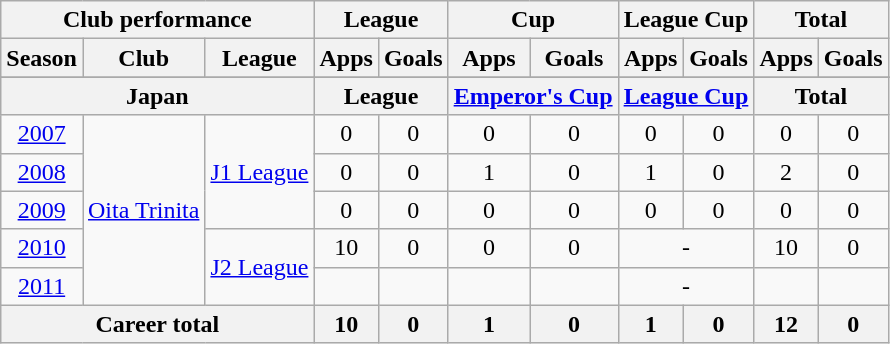<table class="wikitable" style="text-align:center">
<tr>
<th colspan=3>Club performance</th>
<th colspan=2>League</th>
<th colspan=2>Cup</th>
<th colspan=2>League Cup</th>
<th colspan=2>Total</th>
</tr>
<tr>
<th>Season</th>
<th>Club</th>
<th>League</th>
<th>Apps</th>
<th>Goals</th>
<th>Apps</th>
<th>Goals</th>
<th>Apps</th>
<th>Goals</th>
<th>Apps</th>
<th>Goals</th>
</tr>
<tr>
</tr>
<tr>
<th colspan=3>Japan</th>
<th colspan=2>League</th>
<th colspan=2><a href='#'>Emperor's Cup</a></th>
<th colspan=2><a href='#'>League Cup</a></th>
<th colspan=2>Total</th>
</tr>
<tr>
<td><a href='#'>2007</a></td>
<td rowspan="5"><a href='#'>Oita Trinita</a></td>
<td rowspan="3"><a href='#'>J1 League</a></td>
<td>0</td>
<td>0</td>
<td>0</td>
<td>0</td>
<td>0</td>
<td>0</td>
<td>0</td>
<td>0</td>
</tr>
<tr>
<td><a href='#'>2008</a></td>
<td>0</td>
<td>0</td>
<td>1</td>
<td>0</td>
<td>1</td>
<td>0</td>
<td>2</td>
<td>0</td>
</tr>
<tr>
<td><a href='#'>2009</a></td>
<td>0</td>
<td>0</td>
<td>0</td>
<td>0</td>
<td>0</td>
<td>0</td>
<td>0</td>
<td>0</td>
</tr>
<tr>
<td><a href='#'>2010</a></td>
<td rowspan="2"><a href='#'>J2 League</a></td>
<td>10</td>
<td>0</td>
<td>0</td>
<td>0</td>
<td colspan="2">-</td>
<td>10</td>
<td>0</td>
</tr>
<tr>
<td><a href='#'>2011</a></td>
<td></td>
<td></td>
<td></td>
<td></td>
<td colspan="2">-</td>
<td></td>
<td></td>
</tr>
<tr>
<th colspan=3>Career total</th>
<th>10</th>
<th>0</th>
<th>1</th>
<th>0</th>
<th>1</th>
<th>0</th>
<th>12</th>
<th>0</th>
</tr>
</table>
